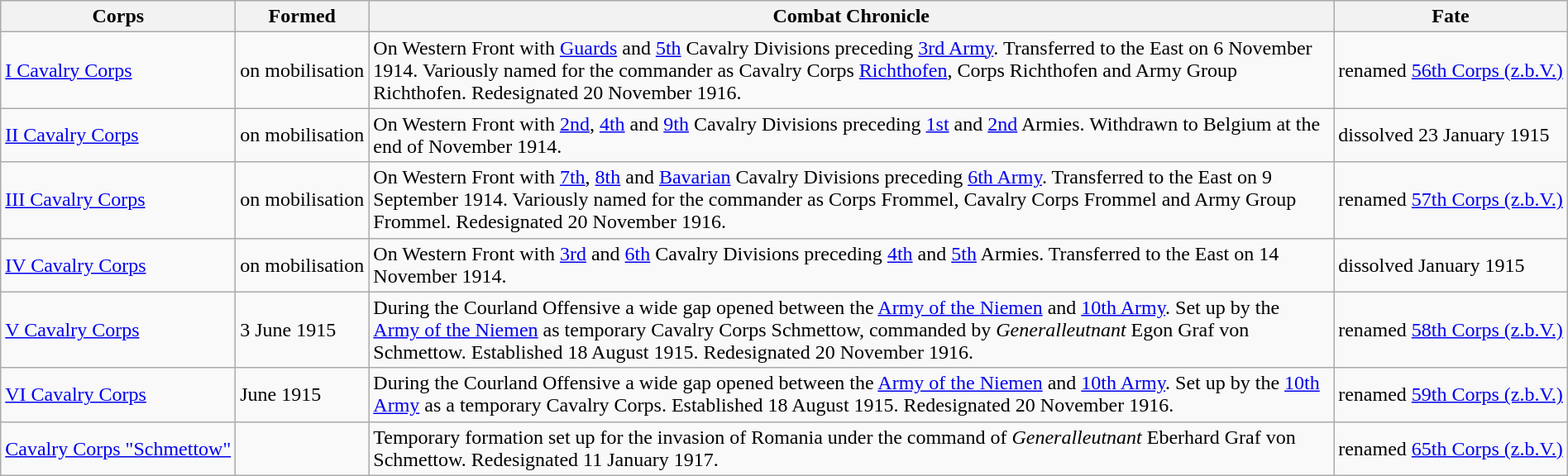<table class="wikitable collapsible collapsed" style="width:100%;">
<tr>
<th>Corps</th>
<th>Formed</th>
<th>Combat Chronicle</th>
<th>Fate</th>
</tr>
<tr>
<td><a href='#'>I Cavalry Corps</a></td>
<td>on mobilisation</td>
<td>On Western Front with <a href='#'>Guards</a> and <a href='#'>5th</a> Cavalry Divisions preceding <a href='#'>3rd Army</a>. Transferred to the East on 6 November 1914.  Variously named for the commander as Cavalry Corps <a href='#'>Richthofen</a>, Corps Richthofen and Army Group Richthofen.  Redesignated 20 November 1916.</td>
<td>renamed <a href='#'>56th Corps (z.b.V.)</a></td>
</tr>
<tr>
<td><a href='#'>II Cavalry Corps</a></td>
<td>on mobilisation</td>
<td>On Western Front with <a href='#'>2nd</a>, <a href='#'>4th</a> and <a href='#'>9th</a> Cavalry Divisions preceding <a href='#'>1st</a> and <a href='#'>2nd</a> Armies. Withdrawn to Belgium at the end of November 1914.</td>
<td>dissolved 23 January 1915</td>
</tr>
<tr>
<td><a href='#'>III Cavalry Corps</a></td>
<td>on mobilisation</td>
<td>On Western Front with <a href='#'>7th</a>, <a href='#'>8th</a> and <a href='#'>Bavarian</a> Cavalry Divisions preceding <a href='#'>6th Army</a>. Transferred to the East on 9 September 1914.  Variously named for the commander as Corps Frommel, Cavalry Corps Frommel and Army Group Frommel.  Redesignated 20 November 1916.</td>
<td>renamed <a href='#'>57th Corps (z.b.V.)</a></td>
</tr>
<tr>
<td><a href='#'>IV Cavalry Corps</a></td>
<td style=white-space:nowrap>on mobilisation</td>
<td>On Western Front with <a href='#'>3rd</a> and <a href='#'>6th</a> Cavalry Divisions preceding <a href='#'>4th</a> and <a href='#'>5th</a> Armies. Transferred to the East on 14 November 1914.</td>
<td>dissolved January 1915</td>
</tr>
<tr>
<td><a href='#'>V Cavalry Corps</a></td>
<td>3 June 1915</td>
<td>During the Courland Offensive a wide gap opened between the <a href='#'>Army of the Niemen</a> and <a href='#'>10th Army</a>. Set up by the <a href='#'>Army of the Niemen</a> as temporary Cavalry Corps Schmettow, commanded by <em>Generalleutnant</em> Egon Graf von Schmettow.  Established 18 August 1915.  Redesignated 20 November 1916.</td>
<td>renamed <a href='#'>58th Corps (z.b.V.)</a></td>
</tr>
<tr>
<td><a href='#'>VI Cavalry Corps</a></td>
<td>June 1915</td>
<td>During the Courland Offensive a wide gap opened between the <a href='#'>Army of the Niemen</a> and <a href='#'>10th Army</a>. Set up by the <a href='#'>10th Army</a> as a temporary Cavalry Corps.  Established 18 August 1915.  Redesignated 20 November 1916.</td>
<td>renamed <a href='#'>59th Corps (z.b.V.)</a></td>
</tr>
<tr>
<td style=white-space:nowrap><a href='#'>Cavalry Corps "Schmettow"</a></td>
<td></td>
<td>Temporary formation set up for the invasion of Romania under the command of <em>Generalleutnant</em> Eberhard Graf von Schmettow. Redesignated 11 January 1917.</td>
<td style=white-space:nowrap>renamed <a href='#'>65th Corps (z.b.V.)</a></td>
</tr>
</table>
